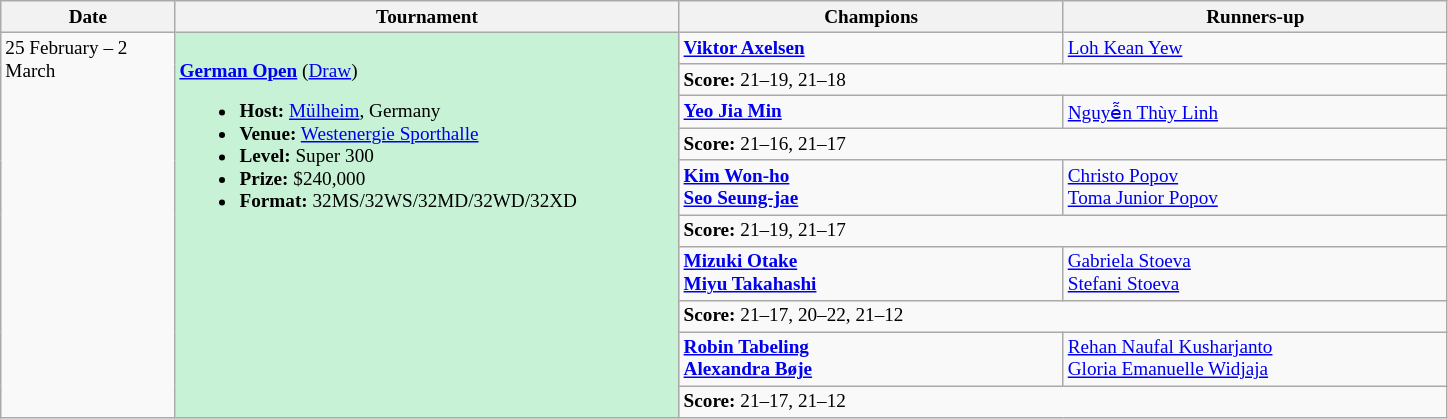<table class="wikitable" style="font-size:80%">
<tr>
<th width="110">Date</th>
<th width="330">Tournament</th>
<th width="250">Champions</th>
<th width="250">Runners-up</th>
</tr>
<tr valign="top">
<td rowspan="10">25 February – 2 March</td>
<td bgcolor="#C7F2D5" rowspan="10"><br><strong><a href='#'>German Open</a></strong> (<a href='#'>Draw</a>)<ul><li><strong>Host:</strong> <a href='#'>Mülheim</a>, Germany</li><li><strong>Venue:</strong> <a href='#'>Westenergie Sporthalle</a></li><li><strong>Level:</strong> Super 300</li><li><strong>Prize:</strong> $240,000</li><li><strong>Format:</strong> 32MS/32WS/32MD/32WD/32XD</li></ul></td>
<td><strong> <a href='#'>Viktor Axelsen</a></strong></td>
<td> <a href='#'>Loh Kean Yew</a></td>
</tr>
<tr>
<td colspan="2"><strong>Score:</strong> 21–19, 21–18</td>
</tr>
<tr valign="top">
<td><strong> <a href='#'>Yeo Jia Min</a></strong></td>
<td> <a href='#'>Nguyễn Thùy Linh</a></td>
</tr>
<tr>
<td colspan="2"><strong>Score:</strong> 21–16, 21–17</td>
</tr>
<tr valign="top">
<td><strong> <a href='#'>Kim Won-ho</a><br> <a href='#'>Seo Seung-jae</a></strong></td>
<td> <a href='#'>Christo Popov</a><br> <a href='#'>Toma Junior Popov</a></td>
</tr>
<tr>
<td colspan="2"><strong>Score:</strong> 21–19, 21–17</td>
</tr>
<tr valign="top">
<td><strong> <a href='#'>Mizuki Otake</a><br> <a href='#'>Miyu Takahashi</a></strong></td>
<td> <a href='#'>Gabriela Stoeva</a><br> <a href='#'>Stefani Stoeva</a></td>
</tr>
<tr>
<td colspan="2"><strong>Score:</strong> 21–17, 20–22, 21–12</td>
</tr>
<tr valign="top">
<td><strong> <a href='#'>Robin Tabeling</a><br> <a href='#'>Alexandra Bøje</a></strong></td>
<td> <a href='#'>Rehan Naufal Kusharjanto</a><br> <a href='#'>Gloria Emanuelle Widjaja</a></td>
</tr>
<tr>
<td colspan="2"><strong>Score:</strong> 21–17, 21–12</td>
</tr>
</table>
